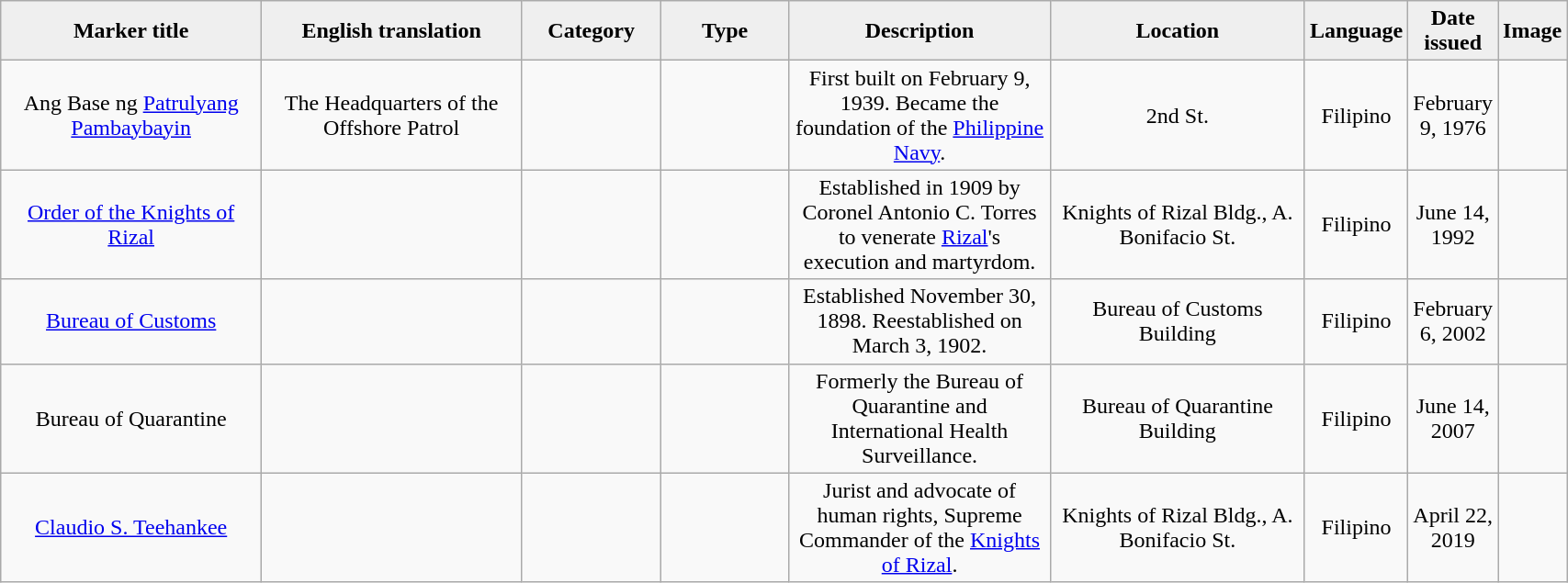<table class="wikitable" style="width:90%; text-align:center;">
<tr>
<th style="width:20%; background:#efefef;">Marker title</th>
<th style="width:20%; background:#efefef;">English translation</th>
<th style="width:10%; background:#efefef;">Category</th>
<th style="width:10%; background:#efefef;">Type</th>
<th style="width:20%; background:#efefef;">Description</th>
<th style="width:20%; background:#efefef;">Location</th>
<th style="width:10%; background:#efefef;">Language</th>
<th style="width:10%; background:#efefef;">Date issued</th>
<th style="width:10%; background:#efefef;">Image</th>
</tr>
<tr>
<td>Ang Base ng <a href='#'>Patrulyang Pambaybayin</a></td>
<td>The Headquarters of the Offshore Patrol</td>
<td></td>
<td></td>
<td>First built on February 9, 1939. Became the foundation of the <a href='#'>Philippine Navy</a>.</td>
<td>2nd St.</td>
<td>Filipino</td>
<td>February 9, 1976</td>
<td></td>
</tr>
<tr>
<td><a href='#'>Order of the Knights of Rizal</a></td>
<td></td>
<td></td>
<td></td>
<td>Established in 1909 by Coronel Antonio C. Torres to venerate <a href='#'>Rizal</a>'s execution and martyrdom.</td>
<td>Knights of Rizal Bldg., A. Bonifacio St.</td>
<td>Filipino</td>
<td>June 14, 1992</td>
<td></td>
</tr>
<tr>
<td><a href='#'>Bureau of Customs</a></td>
<td></td>
<td></td>
<td></td>
<td>Established November 30, 1898. Reestablished on March 3, 1902.</td>
<td>Bureau of Customs Building</td>
<td>Filipino</td>
<td>February 6, 2002</td>
<td></td>
</tr>
<tr>
<td>Bureau of Quarantine</td>
<td></td>
<td></td>
<td></td>
<td>Formerly the Bureau of Quarantine and International Health Surveillance.</td>
<td>Bureau of Quarantine Building</td>
<td>Filipino</td>
<td>June 14, 2007</td>
<td></td>
</tr>
<tr>
<td><a href='#'>Claudio S. Teehankee</a></td>
<td></td>
<td></td>
<td></td>
<td>Jurist and advocate of human rights, Supreme Commander of the <a href='#'>Knights of Rizal</a>.</td>
<td>Knights of Rizal Bldg., A. Bonifacio St.</td>
<td>Filipino</td>
<td>April 22, 2019</td>
<td></td>
</tr>
</table>
